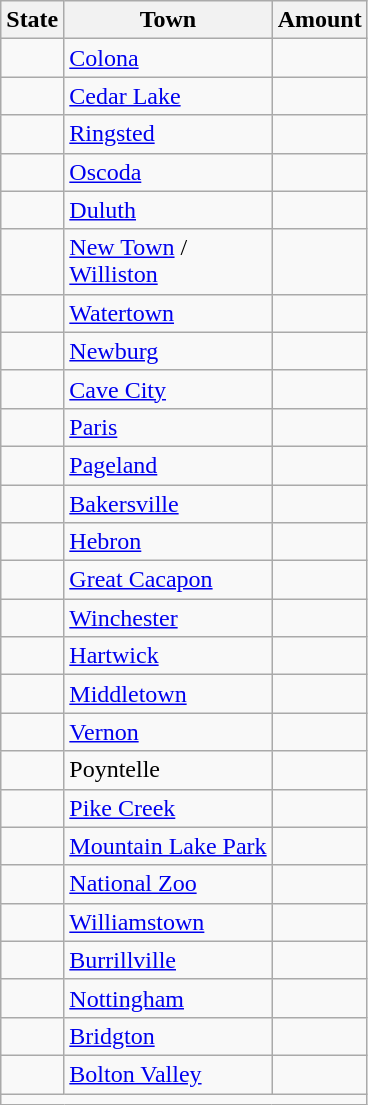<table class="wikitable">
<tr>
<th>State</th>
<th>Town</th>
<th>Amount</th>
</tr>
<tr>
<td></td>
<td><a href='#'>Colona</a></td>
<td></td>
</tr>
<tr>
<td></td>
<td><a href='#'>Cedar Lake</a></td>
<td></td>
</tr>
<tr>
<td></td>
<td><a href='#'>Ringsted</a></td>
<td></td>
</tr>
<tr>
<td></td>
<td><a href='#'>Oscoda</a></td>
<td></td>
</tr>
<tr>
<td></td>
<td><a href='#'>Duluth</a></td>
<td></td>
</tr>
<tr>
<td></td>
<td><a href='#'>New Town</a> /<br><a href='#'>Williston</a></td>
<td></td>
</tr>
<tr>
<td></td>
<td><a href='#'>Watertown</a></td>
<td></td>
</tr>
<tr>
<td></td>
<td><a href='#'>Newburg</a></td>
<td></td>
</tr>
<tr>
<td></td>
<td><a href='#'>Cave City</a></td>
<td></td>
</tr>
<tr>
<td></td>
<td><a href='#'>Paris</a></td>
<td></td>
</tr>
<tr>
<td></td>
<td><a href='#'>Pageland</a></td>
<td></td>
</tr>
<tr>
<td></td>
<td><a href='#'>Bakersville</a></td>
<td></td>
</tr>
<tr>
<td></td>
<td><a href='#'>Hebron</a></td>
<td></td>
</tr>
<tr>
<td></td>
<td><a href='#'>Great Cacapon</a></td>
<td></td>
</tr>
<tr>
<td></td>
<td><a href='#'>Winchester</a></td>
<td></td>
</tr>
<tr>
<td></td>
<td><a href='#'>Hartwick</a></td>
<td></td>
</tr>
<tr>
<td></td>
<td><a href='#'>Middletown</a></td>
<td></td>
</tr>
<tr>
<td></td>
<td><a href='#'>Vernon</a></td>
<td></td>
</tr>
<tr>
<td></td>
<td>Poyntelle</td>
<td></td>
</tr>
<tr>
<td></td>
<td><a href='#'>Pike Creek</a></td>
<td></td>
</tr>
<tr>
<td></td>
<td><a href='#'>Mountain Lake Park</a></td>
<td></td>
</tr>
<tr>
<td></td>
<td><a href='#'>National Zoo</a></td>
<td></td>
</tr>
<tr>
<td></td>
<td><a href='#'>Williamstown</a></td>
<td></td>
</tr>
<tr>
<td></td>
<td><a href='#'>Burrillville</a></td>
<td></td>
</tr>
<tr>
<td></td>
<td><a href='#'>Nottingham</a></td>
<td></td>
</tr>
<tr>
<td></td>
<td><a href='#'>Bridgton</a></td>
<td></td>
</tr>
<tr>
<td></td>
<td><a href='#'>Bolton Valley</a></td>
<td></td>
</tr>
<tr>
<td colspan="3"></td>
</tr>
</table>
